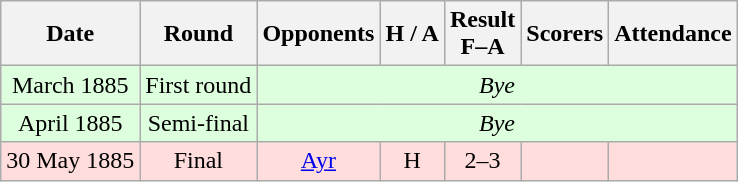<table class="wikitable" style="text-align:center">
<tr>
<th>Date</th>
<th>Round</th>
<th>Opponents</th>
<th>H / A</th>
<th>Result<br>F–A</th>
<th>Scorers</th>
<th>Attendance</th>
</tr>
<tr bgcolor=#ddffdd>
<td>March 1885</td>
<td>First round</td>
<td colspan="5"><em>Bye</em></td>
</tr>
<tr bgcolor=#ddffdd>
<td>April 1885</td>
<td>Semi-final</td>
<td colspan="5"><em>Bye</em></td>
</tr>
<tr bgcolor=#ffdddd>
<td>30 May 1885</td>
<td>Final</td>
<td><a href='#'>Ayr</a></td>
<td>H</td>
<td>2–3</td>
<td></td>
<td></td>
</tr>
</table>
